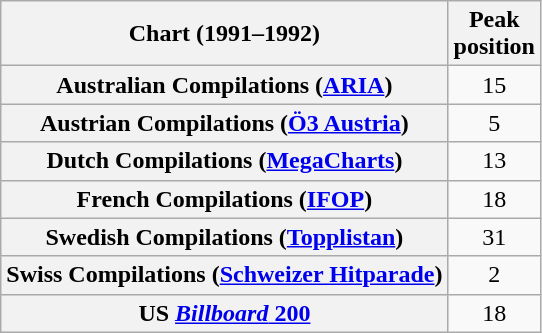<table class="wikitable sortable plainrowheaders" style="text-align:center">
<tr>
<th scope="col">Chart (1991–1992)</th>
<th scope="col">Peak<br>position</th>
</tr>
<tr>
<th scope="row">Australian Compilations (<a href='#'>ARIA</a>)</th>
<td>15</td>
</tr>
<tr>
<th scope="row">Austrian Compilations (<a href='#'>Ö3 Austria</a>)</th>
<td>5</td>
</tr>
<tr>
<th scope="row">Dutch Compilations (<a href='#'>MegaCharts</a>)</th>
<td>13</td>
</tr>
<tr>
<th scope="row">French Compilations (<a href='#'>IFOP</a>)</th>
<td>18</td>
</tr>
<tr>
<th scope="row">Swedish Compilations (<a href='#'>Topplistan</a>)</th>
<td>31</td>
</tr>
<tr>
<th scope="row">Swiss Compilations (<a href='#'>Schweizer Hitparade</a>)</th>
<td>2</td>
</tr>
<tr>
<th scope="row">US <a href='#'><em>Billboard</em> 200</a></th>
<td>18</td>
</tr>
</table>
